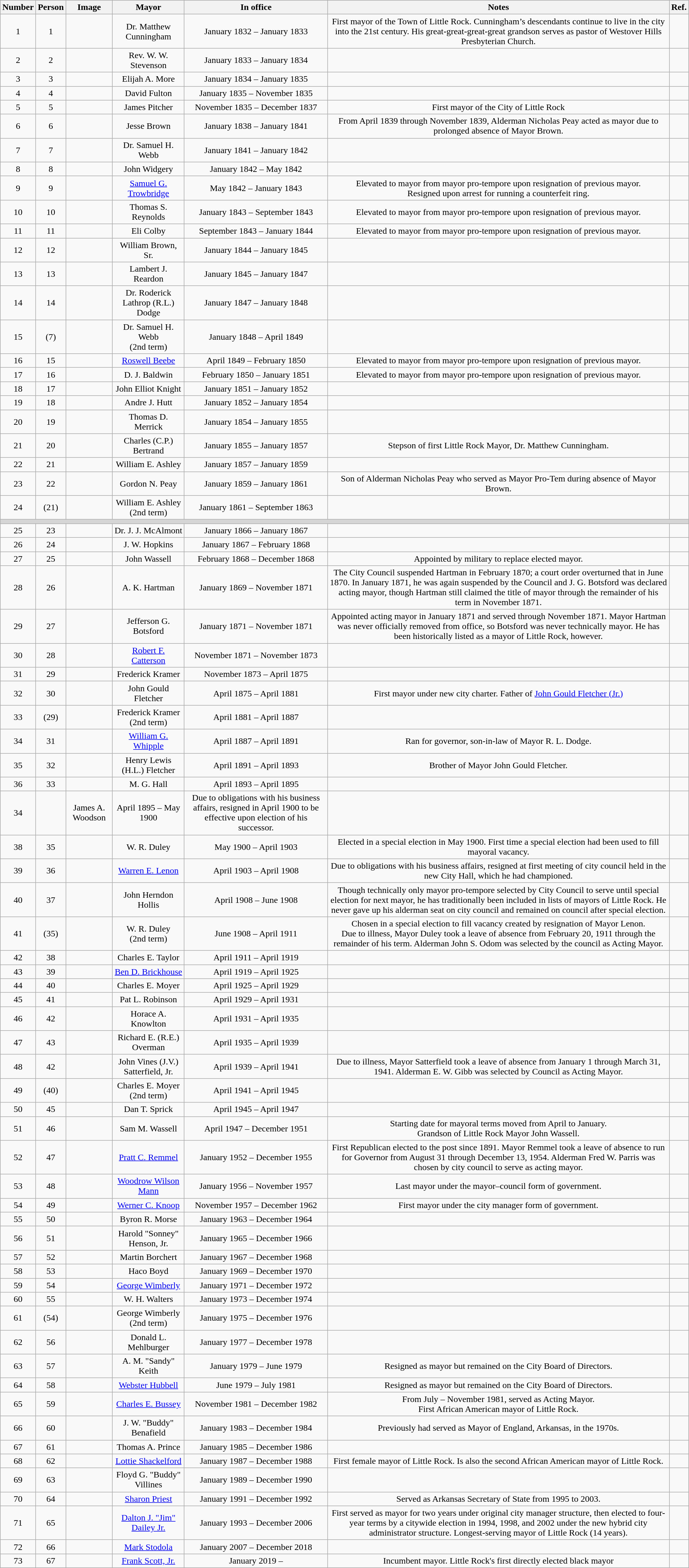<table class="wikitable" style="text-align:center;">
<tr>
<th>Number</th>
<th>Person</th>
<th>Image</th>
<th>Mayor</th>
<th>In office</th>
<th>Notes</th>
<th>Ref.</th>
</tr>
<tr>
<td>1</td>
<td>1</td>
<td></td>
<td>Dr. Matthew Cunningham</td>
<td>January 1832 – January 1833</td>
<td>First mayor of the Town of Little Rock. Cunningham’s descendants continue to live in the city into the 21st century. His great-great-great-great grandson serves as pastor of Westover Hills Presbyterian Church.</td>
<td></td>
</tr>
<tr>
<td>2</td>
<td>2</td>
<td></td>
<td>Rev. W. W. Stevenson</td>
<td>January 1833 – January 1834</td>
<td></td>
<td></td>
</tr>
<tr>
<td>3</td>
<td>3</td>
<td></td>
<td>Elijah A. More</td>
<td>January 1834 – January 1835</td>
<td></td>
<td></td>
</tr>
<tr>
<td>4</td>
<td>4</td>
<td></td>
<td>David Fulton</td>
<td>January 1835 – November 1835</td>
<td></td>
<td></td>
</tr>
<tr>
<td>5</td>
<td>5</td>
<td></td>
<td>James Pitcher</td>
<td>November 1835 – December 1837</td>
<td>First mayor of the City of Little Rock</td>
<td></td>
</tr>
<tr>
<td>6</td>
<td>6</td>
<td></td>
<td>Jesse Brown</td>
<td>January 1838 – January 1841</td>
<td>From April 1839 through November 1839, Alderman Nicholas Peay acted as mayor due to prolonged absence of Mayor Brown.</td>
<td></td>
</tr>
<tr>
<td>7</td>
<td>7</td>
<td></td>
<td>Dr. Samuel H. Webb</td>
<td>January 1841 – January 1842</td>
<td></td>
<td></td>
</tr>
<tr>
<td>8</td>
<td>8</td>
<td></td>
<td>John Widgery</td>
<td>January 1842 – May 1842</td>
<td></td>
<td></td>
</tr>
<tr>
<td>9</td>
<td>9</td>
<td></td>
<td><a href='#'>Samuel G. Trowbridge</a></td>
<td>May 1842 – January 1843</td>
<td>Elevated to mayor from mayor pro-tempore upon resignation of previous mayor.<br>Resigned upon arrest for running a counterfeit ring.</td>
<td></td>
</tr>
<tr>
<td>10</td>
<td>10</td>
<td></td>
<td>Thomas S. Reynolds</td>
<td>January 1843 – September 1843</td>
<td>Elevated to mayor from mayor pro-tempore upon resignation of previous mayor.</td>
<td></td>
</tr>
<tr>
<td>11</td>
<td>11</td>
<td></td>
<td>Eli Colby</td>
<td>September 1843 – January 1844</td>
<td>Elevated to mayor from mayor pro-tempore upon resignation of previous mayor.</td>
<td></td>
</tr>
<tr>
<td>12</td>
<td>12</td>
<td></td>
<td>William Brown, Sr.</td>
<td>January 1844 – January 1845</td>
<td></td>
<td></td>
</tr>
<tr>
<td>13</td>
<td>13</td>
<td></td>
<td>Lambert J. Reardon</td>
<td>January 1845 – January 1847</td>
<td></td>
<td></td>
</tr>
<tr>
<td>14</td>
<td>14</td>
<td></td>
<td>Dr. Roderick Lathrop (R.L.) Dodge</td>
<td>January 1847 – January 1848</td>
<td></td>
<td></td>
</tr>
<tr>
<td>15</td>
<td>(7)</td>
<td></td>
<td>Dr. Samuel H. Webb<br> (2nd term)</td>
<td>January 1848 – April 1849</td>
<td></td>
<td></td>
</tr>
<tr>
<td>16</td>
<td>15</td>
<td></td>
<td><a href='#'>Roswell Beebe</a></td>
<td>April 1849 – February 1850</td>
<td>Elevated to mayor from mayor pro-tempore upon resignation of previous mayor.</td>
<td></td>
</tr>
<tr>
<td>17</td>
<td>16</td>
<td></td>
<td>D. J. Baldwin</td>
<td>February 1850 – January 1851</td>
<td>Elevated to mayor from mayor pro-tempore upon resignation of previous mayor.</td>
<td></td>
</tr>
<tr>
<td>18</td>
<td>17</td>
<td></td>
<td>John Elliot Knight</td>
<td>January 1851 – January 1852</td>
<td></td>
<td></td>
</tr>
<tr>
<td>19</td>
<td>18</td>
<td></td>
<td>Andre J. Hutt</td>
<td>January 1852 – January 1854</td>
<td></td>
<td></td>
</tr>
<tr>
<td>20</td>
<td>19</td>
<td></td>
<td>Thomas D. Merrick</td>
<td>January 1854 – January 1855</td>
<td></td>
<td></td>
</tr>
<tr>
<td>21</td>
<td>20</td>
<td></td>
<td>Charles (C.P.) Bertrand</td>
<td>January 1855 – January 1857</td>
<td>Stepson of first Little Rock Mayor, Dr. Matthew Cunningham.</td>
<td></td>
</tr>
<tr>
<td>22</td>
<td>21</td>
<td></td>
<td>William E. Ashley</td>
<td>January 1857 – January 1859</td>
<td></td>
<td></td>
</tr>
<tr>
<td>23</td>
<td>22</td>
<td></td>
<td>Gordon N. Peay</td>
<td>January 1859 – January 1861</td>
<td>Son of Alderman Nicholas Peay who served as Mayor Pro-Tem during absence of Mayor Brown.</td>
<td></td>
</tr>
<tr>
<td>24</td>
<td>(21)</td>
<td></td>
<td>William E. Ashley<br> (2nd term)</td>
<td>January 1861 – September 1863</td>
<td></td>
<td></td>
</tr>
<tr>
<td colspan="7" style="background:#D5D5D5"></td>
</tr>
<tr>
<td>25</td>
<td>23</td>
<td></td>
<td>Dr. J. J. McAlmont</td>
<td>January 1866 – January 1867</td>
<td></td>
<td></td>
</tr>
<tr>
<td>26</td>
<td>24</td>
<td></td>
<td>J. W. Hopkins</td>
<td>January 1867 – February 1868</td>
<td></td>
<td></td>
</tr>
<tr>
<td>27</td>
<td>25</td>
<td></td>
<td>John Wassell</td>
<td>February 1868 – December 1868</td>
<td>Appointed by military to replace elected mayor.</td>
<td></td>
</tr>
<tr>
<td>28</td>
<td>26</td>
<td></td>
<td>A. K. Hartman</td>
<td>January 1869 – November 1871</td>
<td>The City Council suspended Hartman in February 1870; a court order overturned that in June 1870. In January 1871, he was again suspended by the Council and J. G. Botsford was declared acting mayor, though Hartman still claimed the title of mayor through the remainder of his term in November 1871.</td>
<td></td>
</tr>
<tr>
<td>29</td>
<td>27</td>
<td></td>
<td>Jefferson G. Botsford</td>
<td>January 1871 – November 1871</td>
<td>Appointed acting mayor in January 1871 and served through November 1871. Mayor Hartman was never officially removed from office, so Botsford was never technically mayor.  He has been historically listed as a mayor of Little Rock, however.</td>
<td></td>
</tr>
<tr>
<td>30</td>
<td>28</td>
<td></td>
<td><a href='#'>Robert F. Catterson</a></td>
<td>November 1871 – November 1873</td>
<td></td>
<td></td>
</tr>
<tr>
<td>31</td>
<td>29</td>
<td></td>
<td>Frederick Kramer</td>
<td>November 1873 – April 1875</td>
<td></td>
<td></td>
</tr>
<tr>
<td>32</td>
<td>30</td>
<td></td>
<td>John Gould Fletcher</td>
<td>April 1875 – April 1881</td>
<td>First mayor under new city charter. Father of <a href='#'>John Gould Fletcher (Jr.)</a></td>
<td></td>
</tr>
<tr>
<td>33</td>
<td>(29)</td>
<td></td>
<td>Frederick Kramer<br> (2nd term)</td>
<td>April 1881 – April 1887</td>
<td></td>
<td></td>
</tr>
<tr>
<td>34</td>
<td>31</td>
<td></td>
<td><a href='#'>William G. Whipple</a></td>
<td>April 1887 – April 1891</td>
<td>Ran for governor, son-in-law of Mayor R. L. Dodge.</td>
<td></td>
</tr>
<tr>
<td>35</td>
<td>32</td>
<td></td>
<td>Henry Lewis (H.L.) Fletcher</td>
<td>April 1891 – April 1893</td>
<td>Brother of Mayor John Gould Fletcher.</td>
<td></td>
</tr>
<tr>
<td>36</td>
<td>33</td>
<td></td>
<td>M. G. Hall</td>
<td>April 1893 – April 1895</td>
<td></td>
<td></td>
</tr>
<tr 37>
<td>34</td>
<td></td>
<td>James A. Woodson</td>
<td>April 1895 – May 1900</td>
<td>Due to obligations with his business affairs, resigned in April 1900 to be effective upon election of his successor.</td>
<td></td>
</tr>
<tr>
<td>38</td>
<td>35</td>
<td></td>
<td>W. R. Duley</td>
<td>May 1900 – April 1903</td>
<td>Elected in a special election in May 1900. First time a special election had been used to fill mayoral vacancy.</td>
<td></td>
</tr>
<tr>
<td>39</td>
<td>36</td>
<td></td>
<td><a href='#'>Warren E. Lenon</a></td>
<td>April 1903 – April 1908</td>
<td>Due to obligations with his business affairs, resigned at first meeting of city council held in the new City Hall, which he had championed.</td>
<td></td>
</tr>
<tr>
<td>40</td>
<td>37</td>
<td></td>
<td>John Herndon Hollis</td>
<td>April 1908 – June 1908</td>
<td>Though technically only mayor pro-tempore selected by City Council to serve until special election for next mayor, he has traditionally been included in lists of mayors of Little Rock. He never gave up his alderman seat on city council and remained on council after special election.</td>
<td></td>
</tr>
<tr>
<td>41</td>
<td>(35)</td>
<td></td>
<td>W. R. Duley<br> (2nd term)</td>
<td>June 1908 – April 1911</td>
<td>Chosen in a special election to fill vacancy created by resignation of Mayor Lenon.<br>Due to illness, Mayor Duley took a leave of absence from February 20, 1911 through the remainder of his term.  Alderman John S. Odom was selected by the council as Acting Mayor.</td>
<td></td>
</tr>
<tr>
<td>42</td>
<td>38</td>
<td></td>
<td>Charles E. Taylor</td>
<td>April 1911 – April 1919</td>
<td></td>
<td></td>
</tr>
<tr>
<td>43</td>
<td>39</td>
<td></td>
<td><a href='#'>Ben D. Brickhouse</a></td>
<td>April 1919 – April 1925</td>
<td></td>
<td></td>
</tr>
<tr>
<td>44</td>
<td>40</td>
<td></td>
<td>Charles E. Moyer</td>
<td>April 1925 – April 1929</td>
<td></td>
<td></td>
</tr>
<tr>
<td>45</td>
<td>41</td>
<td></td>
<td>Pat L. Robinson</td>
<td>April 1929 – April 1931</td>
<td></td>
<td></td>
</tr>
<tr>
<td>46</td>
<td>42</td>
<td></td>
<td>Horace A. Knowlton</td>
<td>April 1931 – April 1935</td>
<td></td>
<td></td>
</tr>
<tr>
<td>47</td>
<td>43</td>
<td></td>
<td>Richard E. (R.E.) Overman</td>
<td>April 1935 – April 1939</td>
<td></td>
<td></td>
</tr>
<tr>
<td>48</td>
<td>42</td>
<td></td>
<td>John Vines (J.V.) Satterfield, Jr.</td>
<td>April 1939 – April 1941</td>
<td>Due to illness, Mayor Satterfield took a leave of absence from January 1 through March 31, 1941. Alderman E. W. Gibb was selected by Council as Acting Mayor.</td>
<td></td>
</tr>
<tr>
<td>49</td>
<td>(40)</td>
<td></td>
<td>Charles E. Moyer<br> (2nd term)</td>
<td>April 1941 – April 1945</td>
<td></td>
<td></td>
</tr>
<tr>
<td>50</td>
<td>45</td>
<td></td>
<td>Dan T. Sprick</td>
<td>April 1945 – April 1947</td>
<td></td>
<td></td>
</tr>
<tr>
<td>51</td>
<td>46</td>
<td></td>
<td>Sam M. Wassell</td>
<td>April 1947 – December 1951</td>
<td>Starting date for mayoral terms moved from April to January.<br>Grandson of Little Rock Mayor John Wassell.</td>
<td></td>
</tr>
<tr>
<td>52</td>
<td>47</td>
<td></td>
<td><a href='#'>Pratt C. Remmel</a></td>
<td>January 1952 – December 1955</td>
<td>First Republican elected to the post since 1891. Mayor Remmel took a leave of absence to run for Governor from August 31 through December 13, 1954. Alderman Fred W. Parris was chosen by city council to serve as acting mayor.</td>
<td></td>
</tr>
<tr>
<td>53</td>
<td>48</td>
<td></td>
<td><a href='#'>Woodrow Wilson Mann</a></td>
<td>January 1956 – November 1957</td>
<td>Last mayor under the mayor–council form of government.</td>
<td></td>
</tr>
<tr>
<td>54</td>
<td>49</td>
<td></td>
<td><a href='#'>Werner C. Knoop</a></td>
<td>November 1957 – December 1962</td>
<td>First mayor under the city manager form of government.</td>
<td></td>
</tr>
<tr>
<td>55</td>
<td>50</td>
<td></td>
<td>Byron R. Morse</td>
<td>January 1963 – December 1964</td>
<td></td>
<td></td>
</tr>
<tr>
<td>56</td>
<td>51</td>
<td></td>
<td>Harold "Sonney" Henson, Jr.</td>
<td>January 1965 – December 1966</td>
<td></td>
<td></td>
</tr>
<tr>
<td>57</td>
<td>52</td>
<td></td>
<td>Martin Borchert</td>
<td>January 1967 – December 1968</td>
<td></td>
<td></td>
</tr>
<tr>
<td>58</td>
<td>53</td>
<td></td>
<td>Haco Boyd</td>
<td>January 1969 – December 1970</td>
<td></td>
<td></td>
</tr>
<tr>
<td>59</td>
<td>54</td>
<td></td>
<td><a href='#'>George Wimberly</a></td>
<td>January 1971 – December 1972</td>
<td></td>
<td></td>
</tr>
<tr>
<td>60</td>
<td>55</td>
<td></td>
<td>W. H. Walters</td>
<td>January 1973 – December 1974</td>
<td></td>
<td></td>
</tr>
<tr>
<td>61</td>
<td>(54)</td>
<td></td>
<td>George Wimberly<br> (2nd term)</td>
<td>January 1975 – December 1976</td>
<td></td>
<td></td>
</tr>
<tr>
<td>62</td>
<td>56</td>
<td></td>
<td>Donald L. Mehlburger</td>
<td>January 1977 – December 1978</td>
<td></td>
<td></td>
</tr>
<tr>
<td>63</td>
<td>57</td>
<td></td>
<td>A. M. "Sandy" Keith</td>
<td>January 1979 – June 1979</td>
<td>Resigned as mayor but remained on the City Board of Directors.</td>
<td></td>
</tr>
<tr>
<td>64</td>
<td>58</td>
<td></td>
<td><a href='#'>Webster Hubbell</a></td>
<td>June 1979 – July 1981</td>
<td>Resigned as mayor but remained on the City Board of Directors.</td>
<td></td>
</tr>
<tr>
<td>65</td>
<td>59</td>
<td></td>
<td><a href='#'>Charles E. Bussey</a></td>
<td>November 1981 – December 1982</td>
<td>From July – November 1981, served as Acting Mayor.<br>First African American mayor of Little Rock.</td>
<td></td>
</tr>
<tr>
<td>66</td>
<td>60</td>
<td></td>
<td>J. W. "Buddy" Benafield</td>
<td>January 1983 – December 1984</td>
<td>Previously had served as Mayor of England, Arkansas, in the 1970s.</td>
<td></td>
</tr>
<tr>
<td>67</td>
<td>61</td>
<td></td>
<td>Thomas A. Prince</td>
<td>January 1985 – December 1986</td>
<td></td>
<td></td>
</tr>
<tr>
<td>68</td>
<td>62</td>
<td></td>
<td><a href='#'>Lottie Shackelford</a></td>
<td>January 1987 – December 1988</td>
<td>First female mayor of Little Rock. Is also the second African American mayor of Little Rock.</td>
<td></td>
</tr>
<tr>
<td>69</td>
<td>63</td>
<td></td>
<td>Floyd G. "Buddy" Villines</td>
<td>January 1989 – December 1990</td>
<td></td>
<td></td>
</tr>
<tr>
<td>70</td>
<td>64</td>
<td></td>
<td><a href='#'>Sharon Priest</a></td>
<td>January 1991 – December 1992</td>
<td>Served as Arkansas Secretary of State from 1995 to 2003.</td>
<td></td>
</tr>
<tr>
<td>71</td>
<td>65</td>
<td></td>
<td><a href='#'>Dalton J. "Jim" Dailey Jr.</a></td>
<td>January 1993 – December 2006</td>
<td>First served as mayor for two years under original city manager structure, then elected to four-year terms by a citywide election in 1994, 1998, and 2002 under the new hybrid city administrator structure. Longest-serving mayor of Little Rock (14 years).</td>
<td></td>
</tr>
<tr>
<td>72</td>
<td>66</td>
<td></td>
<td><a href='#'>Mark Stodola</a></td>
<td>January 2007 – December 2018</td>
<td></td>
<td></td>
</tr>
<tr>
<td>73</td>
<td>67</td>
<td></td>
<td><a href='#'>Frank Scott, Jr.</a></td>
<td>January 2019 –</td>
<td>Incumbent mayor. Little Rock's first directly elected black mayor</td>
<td></td>
</tr>
</table>
